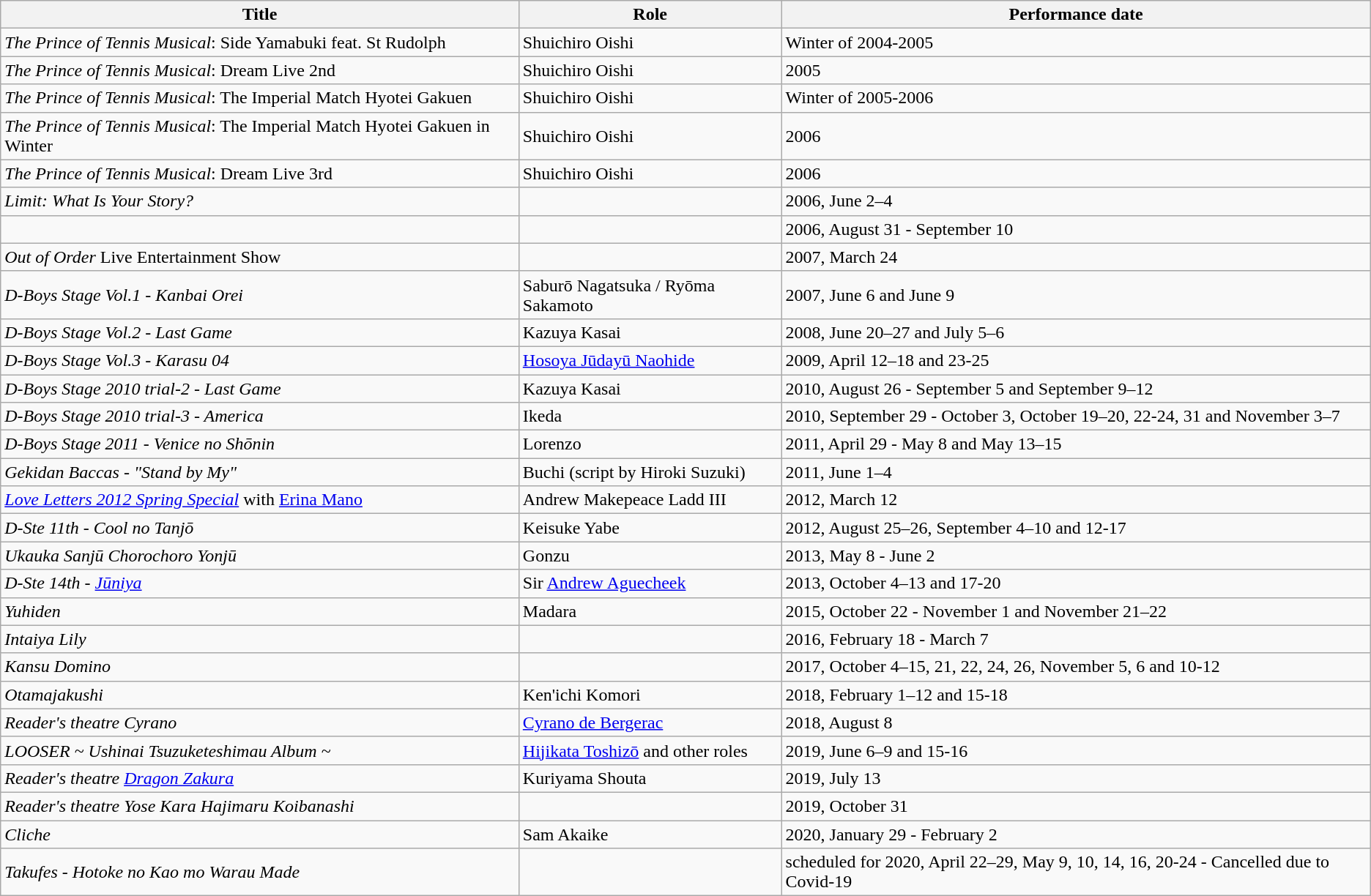<table class="wikitable sortable mw-collapsible">
<tr>
<th>Title</th>
<th>Role</th>
<th>Performance date</th>
</tr>
<tr>
<td><em>The Prince of Tennis Musical</em>: Side Yamabuki feat. St Rudolph</td>
<td>Shuichiro Oishi</td>
<td>Winter of 2004-2005</td>
</tr>
<tr>
<td><em>The Prince of Tennis Musical</em>: Dream Live 2nd</td>
<td>Shuichiro Oishi</td>
<td>2005</td>
</tr>
<tr>
<td><em>The Prince of Tennis Musical</em>: The Imperial Match Hyotei Gakuen</td>
<td>Shuichiro Oishi</td>
<td>Winter of 2005-2006</td>
</tr>
<tr>
<td><em>The Prince of Tennis Musical</em>: The Imperial Match Hyotei Gakuen in Winter</td>
<td>Shuichiro Oishi</td>
<td>2006</td>
</tr>
<tr>
<td><em>The Prince of Tennis Musical</em>: Dream Live 3rd</td>
<td>Shuichiro Oishi</td>
<td>2006</td>
</tr>
<tr>
<td><em>Limit: What Is Your Story?</em></td>
<td></td>
<td>2006, June 2–4</td>
</tr>
<tr>
<td><em></em></td>
<td></td>
<td>2006, August 31 - September 10</td>
</tr>
<tr>
<td><em>Out of Order</em> Live Entertainment Show</td>
<td></td>
<td>2007, March 24</td>
</tr>
<tr>
<td><em>D-Boys Stage Vol.1 - Kanbai Orei</em></td>
<td>Saburō Nagatsuka / Ryōma Sakamoto</td>
<td>2007, June 6 and June 9</td>
</tr>
<tr>
<td><em>D-Boys Stage Vol.2 - Last Game</em></td>
<td>Kazuya Kasai</td>
<td>2008, June 20–27 and July 5–6</td>
</tr>
<tr>
<td><em>D-Boys Stage Vol.3 - Karasu 04</em></td>
<td><a href='#'>Hosoya Jūdayū Naohide</a></td>
<td>2009, April 12–18 and 23-25</td>
</tr>
<tr>
<td><em>D-Boys Stage 2010 trial-2 - Last Game</em></td>
<td>Kazuya Kasai</td>
<td>2010, August 26 - September 5 and September 9–12</td>
</tr>
<tr>
<td><em>D-Boys Stage 2010 trial-3 - America</em></td>
<td>Ikeda</td>
<td>2010, September 29 - October 3, October 19–20, 22-24, 31 and November 3–7</td>
</tr>
<tr>
<td><em>D-Boys Stage 2011 - Venice no Shōnin</em></td>
<td>Lorenzo</td>
<td>2011, April 29 - May 8 and May 13–15</td>
</tr>
<tr>
<td><em>Gekidan Baccas - "Stand by My"</em></td>
<td>Buchi (script by Hiroki Suzuki)</td>
<td>2011, June 1–4</td>
</tr>
<tr>
<td><em><a href='#'>Love Letters 2012 Spring Special</a></em> with <a href='#'>Erina Mano</a></td>
<td>Andrew Makepeace Ladd III</td>
<td>2012, March 12</td>
</tr>
<tr>
<td><em>D-Ste 11th - Cool no Tanjō</em></td>
<td>Keisuke Yabe</td>
<td>2012, August 25–26, September 4–10 and 12-17</td>
</tr>
<tr>
<td><em>Ukauka Sanjū Chorochoro Yonjū</em></td>
<td>Gonzu</td>
<td>2013, May 8 - June 2</td>
</tr>
<tr>
<td><em>D-Ste 14th - <a href='#'>Jūniya</a></em></td>
<td>Sir <a href='#'>Andrew Aguecheek</a></td>
<td>2013, October 4–13 and 17-20</td>
</tr>
<tr>
<td><em>Yuhiden</em></td>
<td>Madara</td>
<td>2015, October 22 - November 1 and November 21–22</td>
</tr>
<tr>
<td><em>Intaiya Lily</em></td>
<td></td>
<td>2016, February 18 - March 7</td>
</tr>
<tr>
<td><em>Kansu Domino</em></td>
<td></td>
<td>2017, October 4–15, 21, 22, 24, 26, November 5, 6 and 10-12</td>
</tr>
<tr>
<td><em>Otamajakushi</em></td>
<td>Ken'ichi Komori</td>
<td>2018, February 1–12 and 15-18</td>
</tr>
<tr>
<td><em>Reader's theatre</em> <em>Cyrano</em></td>
<td><a href='#'>Cyrano de Bergerac</a></td>
<td>2018, August 8</td>
</tr>
<tr>
<td><em>LOOSER ~ Ushinai Tsuzuketeshimau Album ~</em></td>
<td><a href='#'>Hijikata Toshizō</a> and other roles</td>
<td>2019, June 6–9 and 15-16</td>
</tr>
<tr>
<td><em>Reader's theatre <a href='#'>Dragon Zakura</a></em></td>
<td>Kuriyama Shouta</td>
<td>2019, July 13</td>
</tr>
<tr>
<td><em>Reader's theatre Yose Kara Hajimaru Koibanashi</em></td>
<td></td>
<td>2019, October 31</td>
</tr>
<tr>
<td><em>Cliche</em></td>
<td>Sam Akaike</td>
<td>2020, January 29 - February 2</td>
</tr>
<tr>
<td><em>Takufes - Hotoke no Kao mo Warau Made</em></td>
<td></td>
<td>scheduled for 2020, April 22–29, May 9, 10, 14, 16, 20-24 - Cancelled due to Covid-19</td>
</tr>
</table>
